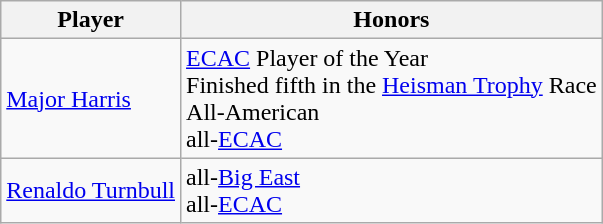<table class="wikitable">
<tr>
<th>Player</th>
<th>Honors</th>
</tr>
<tr>
<td><a href='#'>Major Harris</a></td>
<td><a href='#'>ECAC</a> Player of the Year<br>Finished fifth in the <a href='#'>Heisman Trophy</a> Race<br>All-American<br>all-<a href='#'>ECAC</a></td>
</tr>
<tr>
<td><a href='#'>Renaldo Turnbull</a></td>
<td>all-<a href='#'>Big East</a><br>all-<a href='#'>ECAC</a></td>
</tr>
</table>
